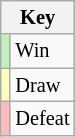<table class="wikitable" style="font-size: 85%">
<tr>
<th colspan="2">Key</th>
</tr>
<tr>
<td bgcolor=#BBF3BB></td>
<td>Win</td>
</tr>
<tr>
<td bgcolor=#FFFFBB></td>
<td>Draw</td>
</tr>
<tr>
<td bgcolor=#FFBBBB></td>
<td>Defeat</td>
</tr>
</table>
